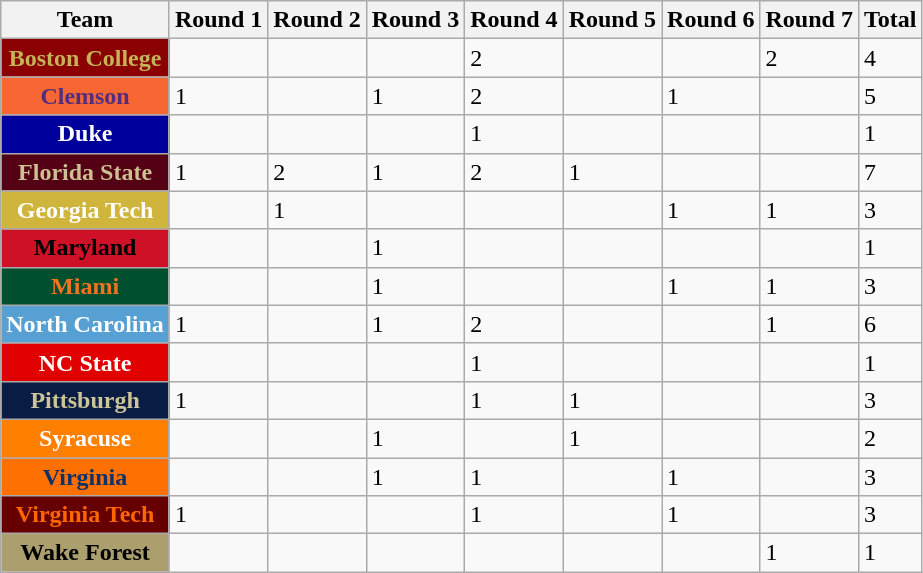<table class="wikitable sortable">
<tr>
<th>Team</th>
<th>Round 1</th>
<th>Round 2</th>
<th>Round 3</th>
<th>Round 4</th>
<th>Round 5</th>
<th>Round 6</th>
<th>Round 7</th>
<th>Total</th>
</tr>
<tr>
<th style="background:#8B0000; color:#C5B358;">Boston College</th>
<td></td>
<td></td>
<td></td>
<td>2</td>
<td></td>
<td></td>
<td>2</td>
<td>4</td>
</tr>
<tr>
<th style="background:#F66733; color:#522D80;">Clemson</th>
<td>1</td>
<td></td>
<td>1</td>
<td>2</td>
<td></td>
<td>1</td>
<td></td>
<td>5</td>
</tr>
<tr>
<th style="background:#00009C; color:#FFFFFF;">Duke</th>
<td></td>
<td></td>
<td></td>
<td>1</td>
<td></td>
<td></td>
<td></td>
<td>1</td>
</tr>
<tr>
<th style="background:#540115; color:#CDC092;">Florida State</th>
<td>1</td>
<td>2</td>
<td>1</td>
<td>2</td>
<td>1</td>
<td></td>
<td></td>
<td>7</td>
</tr>
<tr>
<th style="background:#CFB53B; color:#FFFFFF;">Georgia Tech</th>
<td></td>
<td>1</td>
<td></td>
<td></td>
<td></td>
<td>1</td>
<td>1</td>
<td>3</td>
</tr>
<tr>
<th style="background:#CE1126; color:#000000;">Maryland</th>
<td></td>
<td></td>
<td>1</td>
<td></td>
<td></td>
<td></td>
<td></td>
<td>1</td>
</tr>
<tr>
<th style="background:#005030; color:#f47321;">Miami</th>
<td></td>
<td></td>
<td>1</td>
<td></td>
<td></td>
<td>1</td>
<td>1</td>
<td>3</td>
</tr>
<tr>
<th style="background:#56A0D3; color:#FFFFFF;">North Carolina</th>
<td>1</td>
<td></td>
<td>1</td>
<td>2</td>
<td></td>
<td></td>
<td>1</td>
<td>6</td>
</tr>
<tr>
<th style="background:#e00000; color:#FFFFFF;">NC State</th>
<td></td>
<td></td>
<td></td>
<td>1</td>
<td></td>
<td></td>
<td></td>
<td>1</td>
</tr>
<tr>
<th style="background:#091C44; color:#CEC499;">Pittsburgh</th>
<td>1</td>
<td></td>
<td></td>
<td>1</td>
<td>1</td>
<td></td>
<td></td>
<td>3</td>
</tr>
<tr>
<th style="background:#FF7F00; color:#ffffff;">Syracuse</th>
<td></td>
<td></td>
<td>1</td>
<td></td>
<td>1</td>
<td></td>
<td></td>
<td>2</td>
</tr>
<tr>
<th style="background:#ff7003; color:#0d3268;">Virginia</th>
<td></td>
<td></td>
<td>1</td>
<td>1</td>
<td></td>
<td>1</td>
<td></td>
<td>3</td>
</tr>
<tr>
<th style="background:#660000; color:#ff6600;">Virginia Tech</th>
<td>1</td>
<td></td>
<td></td>
<td>1</td>
<td></td>
<td>1</td>
<td></td>
<td>3</td>
</tr>
<tr>
<th style="background:#AB9F6D; color:#000000;">Wake Forest</th>
<td></td>
<td></td>
<td></td>
<td></td>
<td></td>
<td></td>
<td>1</td>
<td>1</td>
</tr>
</table>
